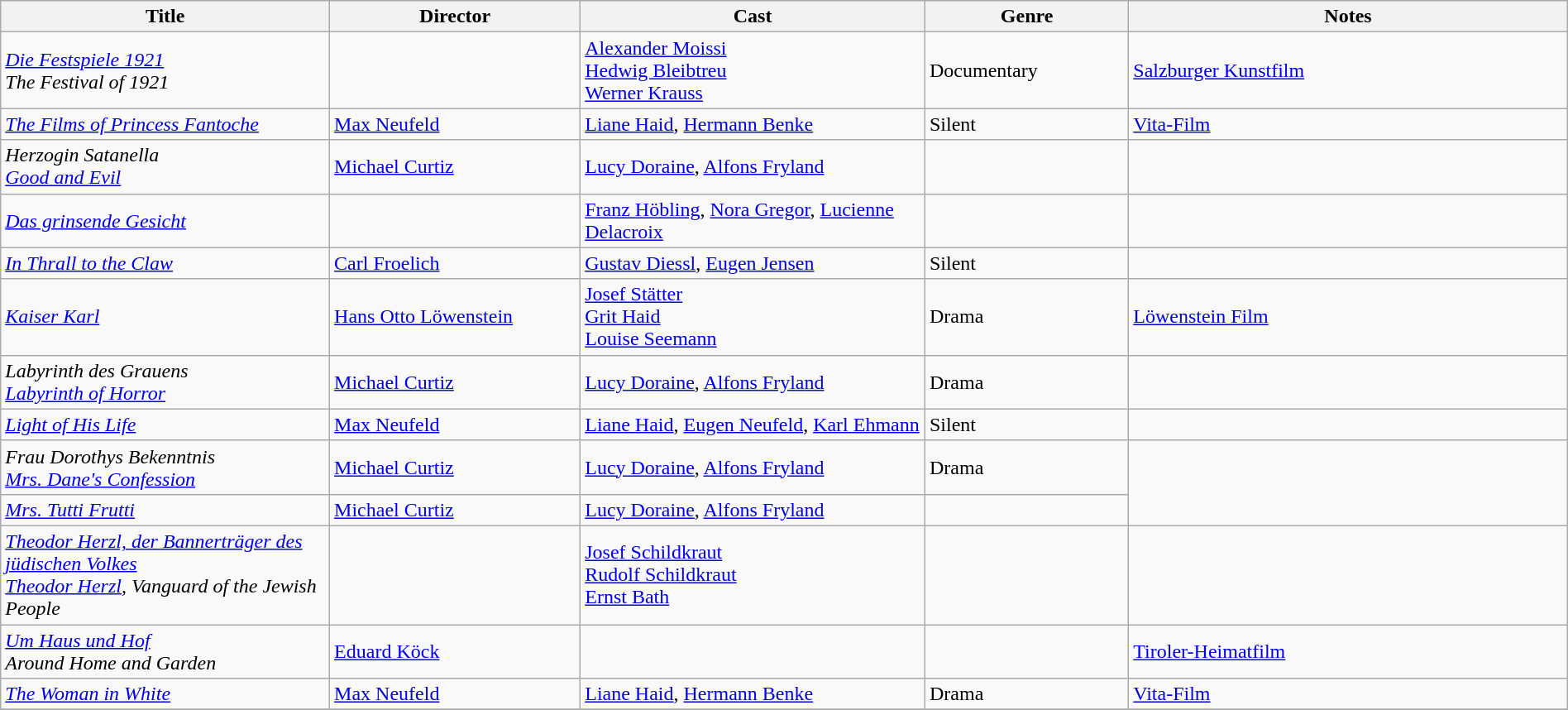<table class="wikitable" width= "100%">
<tr>
<th width=21%>Title</th>
<th width=16%>Director</th>
<th width=22%>Cast</th>
<th width=13%>Genre</th>
<th width=28%>Notes</th>
</tr>
<tr>
<td><em><a href='#'>Die Festspiele 1921</a></em><br><em>The Festival of 1921</em></td>
<td></td>
<td><a href='#'>Alexander Moissi</a><br><a href='#'>Hedwig Bleibtreu</a><br><a href='#'>Werner Krauss</a></td>
<td>Documentary</td>
<td><a href='#'>Salzburger Kunstfilm</a></td>
</tr>
<tr>
<td><em><a href='#'>The Films of Princess Fantoche</a></em></td>
<td><a href='#'>Max Neufeld</a></td>
<td><a href='#'>Liane Haid</a>, <a href='#'>Hermann Benke</a></td>
<td>Silent</td>
<td><a href='#'>Vita-Film</a></td>
</tr>
<tr>
<td><em>Herzogin Satanella</em><br><em><a href='#'>Good and Evil</a></em></td>
<td><a href='#'>Michael Curtiz</a></td>
<td><a href='#'>Lucy Doraine</a>, <a href='#'>Alfons Fryland</a></td>
<td></td>
</tr>
<tr>
<td><em><a href='#'>Das grinsende Gesicht</a></em></td>
<td></td>
<td><a href='#'>Franz Höbling</a>, <a href='#'>Nora Gregor</a>, <a href='#'>Lucienne Delacroix</a></td>
<td></td>
<td></td>
</tr>
<tr>
<td><em><a href='#'>In Thrall to the Claw</a></em></td>
<td><a href='#'>Carl Froelich</a></td>
<td><a href='#'>Gustav Diessl</a>, <a href='#'>Eugen Jensen</a></td>
<td>Silent</td>
<td></td>
</tr>
<tr>
<td><em><a href='#'>Kaiser Karl</a></em></td>
<td><a href='#'>Hans Otto Löwenstein</a></td>
<td><a href='#'>Josef Stätter</a><br><a href='#'>Grit Haid</a><br><a href='#'>Louise Seemann</a></td>
<td>Drama</td>
<td><a href='#'>Löwenstein Film</a></td>
</tr>
<tr>
<td><em>Labyrinth des Grauens</em><br><em><a href='#'>Labyrinth of Horror</a></em></td>
<td><a href='#'>Michael Curtiz</a></td>
<td><a href='#'>Lucy Doraine</a>, <a href='#'>Alfons Fryland</a></td>
<td>Drama</td>
</tr>
<tr>
<td><em><a href='#'>Light of His Life</a></em></td>
<td><a href='#'>Max Neufeld</a></td>
<td><a href='#'>Liane Haid</a>, <a href='#'>Eugen Neufeld</a>, <a href='#'>Karl Ehmann</a></td>
<td>Silent</td>
<td></td>
</tr>
<tr>
<td><em>Frau Dorothys Bekenntnis</em><br><em><a href='#'>Mrs. Dane's Confession</a></em></td>
<td><a href='#'>Michael Curtiz</a></td>
<td><a href='#'>Lucy Doraine</a>, <a href='#'>Alfons Fryland</a></td>
<td>Drama</td>
</tr>
<tr>
<td><em><a href='#'>Mrs. Tutti Frutti</a></em></td>
<td><a href='#'>Michael Curtiz</a></td>
<td><a href='#'>Lucy Doraine</a>, <a href='#'>Alfons Fryland</a></td>
<td></td>
</tr>
<tr>
<td><em><a href='#'>Theodor Herzl, der Bannerträger des jüdischen Volkes</a></em><br><em><a href='#'>Theodor Herzl</a>, Vanguard of the Jewish People</em></td>
<td></td>
<td><a href='#'>Josef Schildkraut</a><br><a href='#'>Rudolf Schildkraut</a><br><a href='#'>Ernst Bath</a></td>
<td></td>
<td></td>
</tr>
<tr>
<td><em><a href='#'>Um Haus und Hof</a></em><br><em>Around Home and Garden</em></td>
<td><a href='#'>Eduard Köck</a></td>
<td></td>
<td></td>
<td><a href='#'>Tiroler-Heimatfilm</a></td>
</tr>
<tr>
<td><em><a href='#'>The Woman in White</a></em></td>
<td><a href='#'>Max Neufeld</a></td>
<td><a href='#'>Liane Haid</a>, <a href='#'>Hermann Benke</a></td>
<td>Drama</td>
<td><a href='#'>Vita-Film</a></td>
</tr>
<tr>
</tr>
</table>
